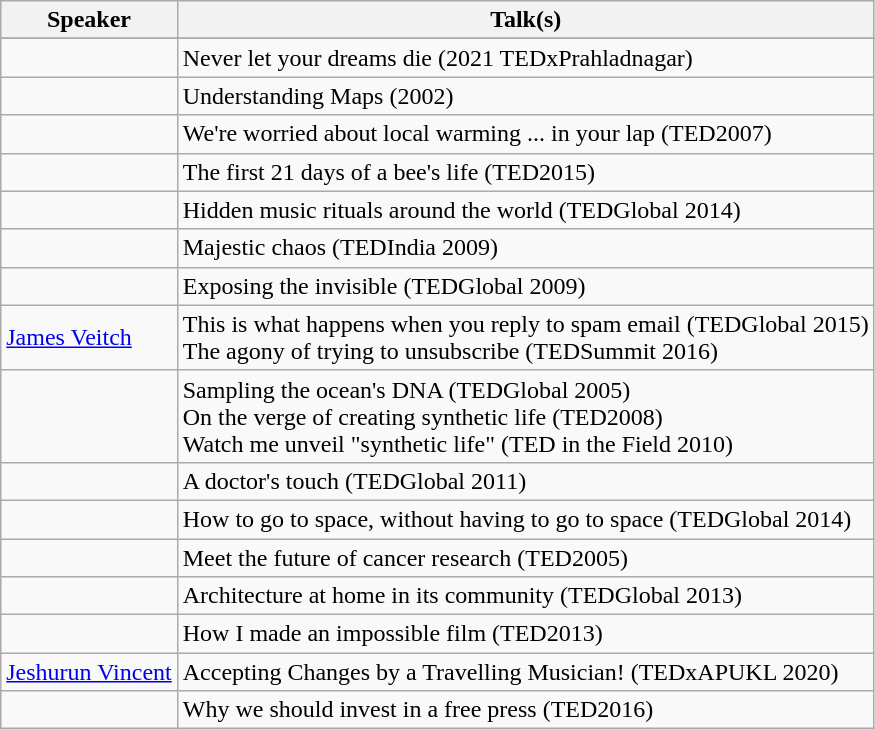<table class='wikitable sortable'>
<tr>
<th>Speaker</th>
<th>Talk(s)</th>
</tr>
<tr>
</tr>
<tr>
<td></td>
<td>Never let your dreams die (2021 TEDxPrahladnagar)</td>
</tr>
<tr>
<td></td>
<td>Understanding Maps (2002)</td>
</tr>
<tr>
<td></td>
<td>We're worried about local warming ... in your lap (TED2007)</td>
</tr>
<tr>
<td></td>
<td>The first 21 days of a bee's life (TED2015)</td>
</tr>
<tr>
<td></td>
<td>Hidden music rituals around the world (TEDGlobal 2014)</td>
</tr>
<tr>
<td></td>
<td>Majestic chaos (TEDIndia 2009)</td>
</tr>
<tr>
<td></td>
<td>Exposing the invisible (TEDGlobal 2009)</td>
</tr>
<tr>
<td><a href='#'>James Veitch</a></td>
<td>This is what happens when you reply to spam email (TEDGlobal 2015)<br>The agony of trying to unsubscribe (TEDSummit 2016)</td>
</tr>
<tr>
<td></td>
<td>Sampling the ocean's DNA (TEDGlobal 2005)<br> On the verge of creating synthetic life (TED2008)<br> Watch me unveil "synthetic life" (TED in the Field 2010)</td>
</tr>
<tr>
<td></td>
<td>A doctor's touch (TEDGlobal 2011)</td>
</tr>
<tr>
<td></td>
<td>How to go to space, without having to go to space (TEDGlobal 2014)</td>
</tr>
<tr>
<td></td>
<td>Meet the future of cancer research (TED2005)</td>
</tr>
<tr>
<td></td>
<td>Architecture at home in its community (TEDGlobal 2013)</td>
</tr>
<tr>
<td></td>
<td>How I made an impossible film (TED2013)</td>
</tr>
<tr>
<td><a href='#'>Jeshurun Vincent</a></td>
<td>Accepting Changes by a Travelling Musician! (TEDxAPUKL 2020)</td>
</tr>
<tr>
<td></td>
<td>Why we should invest in a free press (TED2016)</td>
</tr>
</table>
